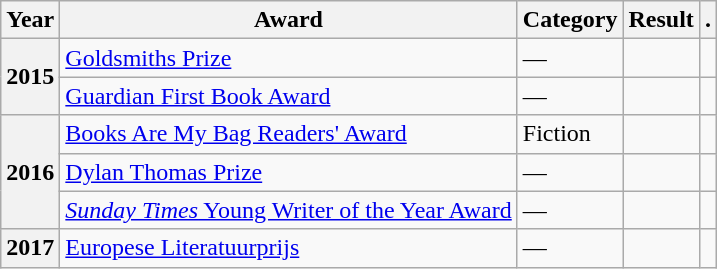<table class="wikitable sortable">
<tr>
<th>Year</th>
<th>Award</th>
<th>Category</th>
<th>Result</th>
<th>.</th>
</tr>
<tr>
<th rowspan="2">2015</th>
<td><a href='#'>Goldsmiths Prize</a></td>
<td>—</td>
<td></td>
<td></td>
</tr>
<tr>
<td><a href='#'>Guardian First Book Award</a></td>
<td>—</td>
<td></td>
<td></td>
</tr>
<tr>
<th rowspan="3">2016</th>
<td><a href='#'>Books Are My Bag Readers' Award</a></td>
<td>Fiction</td>
<td></td>
<td></td>
</tr>
<tr>
<td><a href='#'>Dylan Thomas Prize</a></td>
<td>—</td>
<td></td>
<td></td>
</tr>
<tr>
<td><a href='#'><em>Sunday Times</em> Young Writer of the Year Award</a></td>
<td>—</td>
<td></td>
<td></td>
</tr>
<tr>
<th>2017</th>
<td><a href='#'>Europese Literatuurprijs</a></td>
<td>—</td>
<td></td>
<td></td>
</tr>
</table>
